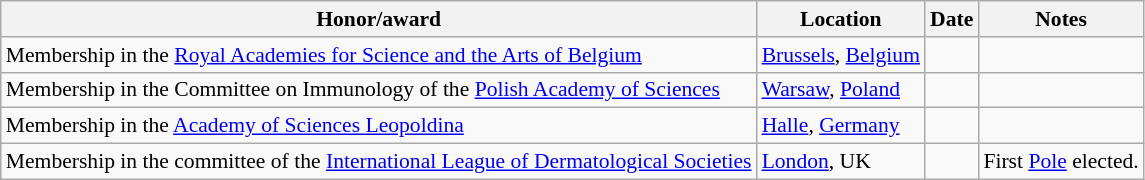<table class="wikitable sortable" style="font-size: 90%;">
<tr>
<th>Honor/award</th>
<th>Location</th>
<th>Date</th>
<th class="unsortable">Notes</th>
</tr>
<tr>
<td>Membership in the <a href='#'>Royal Academies for Science and the Arts of Belgium</a></td>
<td> <a href='#'>Brussels</a>, <a href='#'>Belgium</a></td>
<td align=center></td>
<td></td>
</tr>
<tr>
<td>Membership in the Committee on Immunology of the <a href='#'>Polish Academy of Sciences</a></td>
<td> <a href='#'>Warsaw</a>, <a href='#'>Poland</a></td>
<td align=center></td>
<td></td>
</tr>
<tr>
<td>Membership in the <a href='#'>Academy of Sciences Leopoldina</a></td>
<td> <a href='#'>Halle</a>, <a href='#'>Germany</a></td>
<td align=center></td>
<td></td>
</tr>
<tr>
<td>Membership in the committee of the <a href='#'>International League of Dermatological Societies</a></td>
<td> <a href='#'>London</a>, UK</td>
<td align=center></td>
<td>First <a href='#'>Pole</a> elected.</td>
</tr>
</table>
